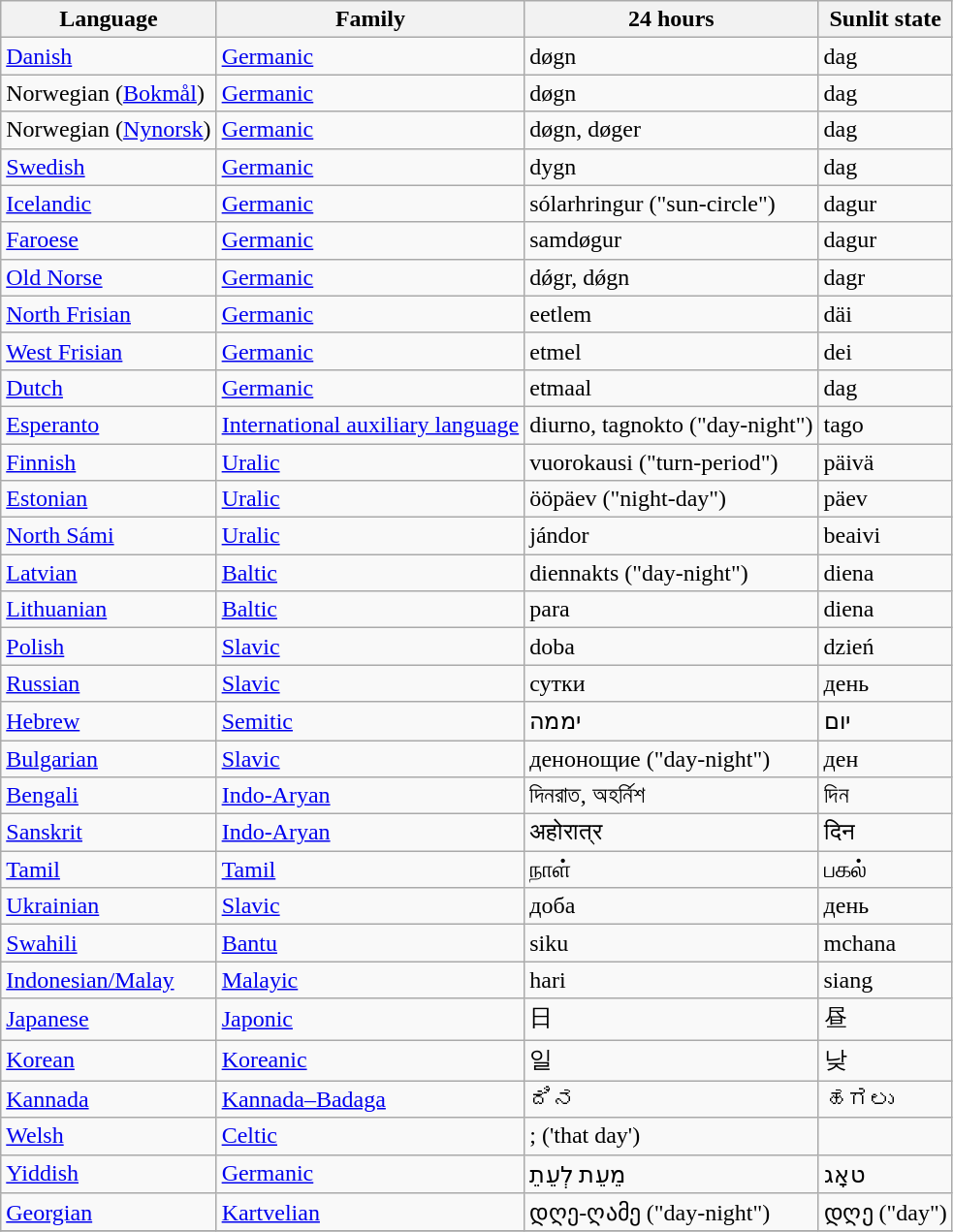<table class="wikitable sortable">
<tr>
<th>Language</th>
<th>Family</th>
<th>24 hours</th>
<th>Sunlit state</th>
</tr>
<tr>
<td><a href='#'>Danish</a></td>
<td><a href='#'>Germanic</a></td>
<td>døgn</td>
<td>dag</td>
</tr>
<tr>
<td>Norwegian (<a href='#'>Bokmål</a>)</td>
<td><a href='#'>Germanic</a></td>
<td>døgn</td>
<td>dag</td>
</tr>
<tr>
<td>Norwegian (<a href='#'>Nynorsk</a>)</td>
<td><a href='#'>Germanic</a></td>
<td>døgn, døger</td>
<td>dag</td>
</tr>
<tr>
<td><a href='#'>Swedish</a></td>
<td><a href='#'>Germanic</a></td>
<td>dygn</td>
<td>dag</td>
</tr>
<tr>
<td><a href='#'>Icelandic</a></td>
<td><a href='#'>Germanic</a></td>
<td>sólarhringur ("sun-circle")</td>
<td>dagur</td>
</tr>
<tr>
<td><a href='#'>Faroese</a></td>
<td><a href='#'>Germanic</a></td>
<td>samdøgur</td>
<td>dagur</td>
</tr>
<tr>
<td><a href='#'>Old Norse</a></td>
<td><a href='#'>Germanic</a></td>
<td>dǿgr, dǿgn</td>
<td>dagr</td>
</tr>
<tr>
<td><a href='#'>North Frisian</a></td>
<td><a href='#'>Germanic</a></td>
<td>eetlem</td>
<td>däi</td>
</tr>
<tr>
<td><a href='#'>West Frisian</a></td>
<td><a href='#'>Germanic</a></td>
<td>etmel</td>
<td>dei</td>
</tr>
<tr>
<td><a href='#'>Dutch</a></td>
<td><a href='#'>Germanic</a></td>
<td>etmaal</td>
<td>dag</td>
</tr>
<tr>
<td><a href='#'>Esperanto</a></td>
<td><a href='#'>International auxiliary language</a></td>
<td>diurno, tagnokto ("day-night")</td>
<td>tago</td>
</tr>
<tr>
<td><a href='#'>Finnish</a></td>
<td><a href='#'>Uralic</a></td>
<td>vuorokausi ("turn-period")</td>
<td>päivä</td>
</tr>
<tr>
<td><a href='#'>Estonian</a></td>
<td><a href='#'>Uralic</a></td>
<td>ööpäev ("night-day")</td>
<td>päev</td>
</tr>
<tr>
<td><a href='#'>North Sámi</a></td>
<td><a href='#'>Uralic</a></td>
<td>jándor</td>
<td>beaivi</td>
</tr>
<tr>
<td><a href='#'>Latvian</a></td>
<td><a href='#'>Baltic</a></td>
<td>diennakts ("day-night")</td>
<td>diena</td>
</tr>
<tr>
<td><a href='#'>Lithuanian</a></td>
<td><a href='#'>Baltic</a></td>
<td>para</td>
<td>diena</td>
</tr>
<tr>
<td><a href='#'>Polish</a></td>
<td><a href='#'>Slavic</a></td>
<td>doba</td>
<td>dzień</td>
</tr>
<tr>
<td><a href='#'>Russian</a></td>
<td><a href='#'>Slavic</a></td>
<td>сутки </td>
<td>день</td>
</tr>
<tr>
<td><a href='#'>Hebrew</a></td>
<td><a href='#'>Semitic</a></td>
<td>יממה</td>
<td>יום</td>
</tr>
<tr>
<td><a href='#'>Bulgarian</a></td>
<td><a href='#'>Slavic</a></td>
<td>денонощие ("day-night")</td>
<td>ден</td>
</tr>
<tr>
<td><a href='#'>Bengali</a></td>
<td><a href='#'>Indo-Aryan</a></td>
<td>দিনরাত, অহর্নিশ</td>
<td>দিন</td>
</tr>
<tr>
<td><a href='#'>Sanskrit</a></td>
<td><a href='#'>Indo-Aryan</a></td>
<td>अहोरात्र</td>
<td>दिन</td>
</tr>
<tr>
<td><a href='#'>Tamil</a></td>
<td><a href='#'>Tamil</a></td>
<td>நாள்</td>
<td>பகல்</td>
</tr>
<tr>
<td><a href='#'>Ukrainian</a></td>
<td><a href='#'>Slavic</a></td>
<td>доба</td>
<td>день</td>
</tr>
<tr>
<td><a href='#'>Swahili</a></td>
<td><a href='#'>Bantu</a></td>
<td>siku</td>
<td>mchana</td>
</tr>
<tr>
<td><a href='#'>Indonesian/Malay</a></td>
<td><a href='#'>Malayic</a></td>
<td>hari</td>
<td>siang</td>
</tr>
<tr>
<td><a href='#'>Japanese</a></td>
<td><a href='#'>Japonic</a></td>
<td>日</td>
<td>昼</td>
</tr>
<tr>
<td><a href='#'>Korean</a></td>
<td><a href='#'>Koreanic</a></td>
<td>일</td>
<td>낮</td>
</tr>
<tr>
<td><a href='#'>Kannada</a></td>
<td><a href='#'>Kannada–Badaga</a></td>
<td>ದಿನ</td>
<td>ಹಗಲು</td>
</tr>
<tr>
<td><a href='#'>Welsh</a></td>
<td><a href='#'>Celtic</a></td>
<td>;  ('that day')</td>
<td></td>
</tr>
<tr>
<td><a href='#'>Yiddish</a></td>
<td><a href='#'>Germanic</a></td>
<td>ֵמֵעֵת לְעֵת</td>
<td>טאָג</td>
</tr>
<tr>
<td><a href='#'>Georgian</a></td>
<td><a href='#'>Kartvelian</a></td>
<td>დღე-ღამე ("day-night") </td>
<td>დღე ("day") </td>
</tr>
<tr>
</tr>
</table>
